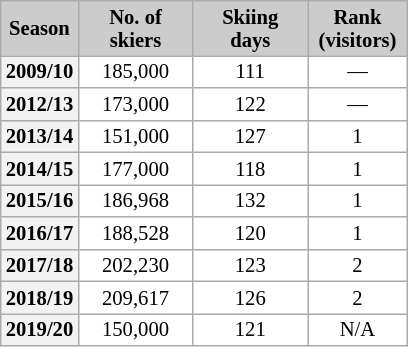<table class="wikitable plainrowheaders" style="background:#fff; font-size:86%; line-height:15px; border:grey solid 1px; border-collapse:collapse;">
<tr style="background:#ccc; text-align:center;">
<th scope="col" style="background:#ccc; width:45px;">Season</th>
<th scope="col" style="background:#ccc; width:70px;">No. of skiers</th>
<th scope="col" style="background:#ccc; width:70px;">Skiing<br>days</th>
<th scope="col" style="background:#ccc; width:60px;">Rank (visitors)</th>
</tr>
<tr>
<th scope="row" align=center>2009/10</th>
<td align=center>185,000</td>
<td align=center>111</td>
<td align=center>—</td>
</tr>
<tr>
<th scope="row" align=center>2012/13</th>
<td align=center>173,000</td>
<td align=center>122</td>
<td align=center>—</td>
</tr>
<tr>
<th scope="row" align=center>2013/14</th>
<td align=center>151,000</td>
<td align=center>127</td>
<td align=center>1</td>
</tr>
<tr>
<th scope="row" align=center>2014/15</th>
<td align=center>177,000</td>
<td align=center>118</td>
<td align=center>1</td>
</tr>
<tr>
<th scope="row" align=center>2015/16</th>
<td align=center>186,968</td>
<td align=center>132</td>
<td align=center>1</td>
</tr>
<tr>
<th scope="row" align=center>2016/17</th>
<td align=center>188,528</td>
<td align=center>120</td>
<td align=center>1</td>
</tr>
<tr>
<th scope="row" align=center>2017/18</th>
<td align=center>202,230</td>
<td align=center>123</td>
<td align=center>2</td>
</tr>
<tr>
<th scope="row" align=center>2018/19</th>
<td align=center>209,617</td>
<td align=center>126</td>
<td align=center>2</td>
</tr>
<tr>
<th scope="row" align=center>2019/20</th>
<td align=center>150,000</td>
<td align=center>121</td>
<td align=center>N/A</td>
</tr>
</table>
